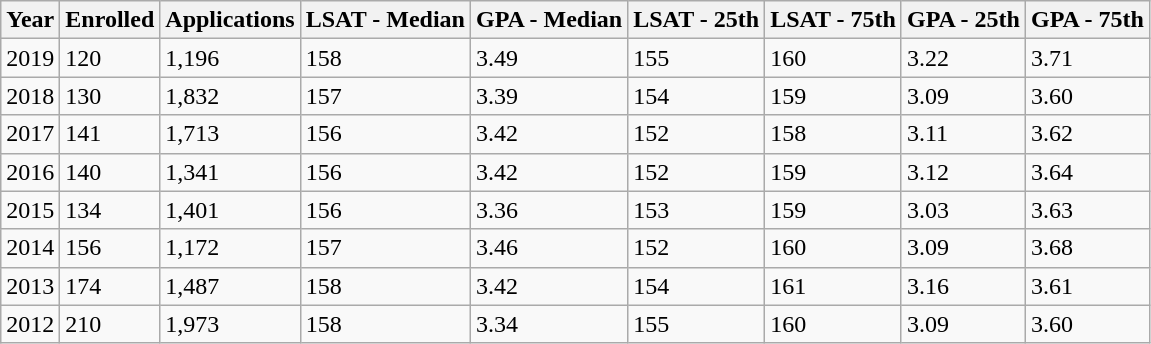<table class="wikitable sortable">
<tr>
<th>Year</th>
<th>Enrolled</th>
<th>Applications</th>
<th>LSAT - Median</th>
<th>GPA - Median</th>
<th>LSAT - 25th</th>
<th>LSAT - 75th</th>
<th>GPA - 25th</th>
<th>GPA - 75th</th>
</tr>
<tr>
<td>2019</td>
<td>120</td>
<td>1,196</td>
<td>158</td>
<td>3.49</td>
<td>155</td>
<td>160</td>
<td>3.22</td>
<td>3.71</td>
</tr>
<tr>
<td>2018</td>
<td>130</td>
<td>1,832</td>
<td>157</td>
<td>3.39</td>
<td>154</td>
<td>159</td>
<td>3.09</td>
<td>3.60</td>
</tr>
<tr>
<td>2017</td>
<td>141</td>
<td>1,713</td>
<td>156</td>
<td>3.42</td>
<td>152</td>
<td>158</td>
<td>3.11</td>
<td>3.62</td>
</tr>
<tr>
<td>2016</td>
<td>140</td>
<td>1,341</td>
<td>156</td>
<td>3.42</td>
<td>152</td>
<td>159</td>
<td>3.12</td>
<td>3.64</td>
</tr>
<tr>
<td>2015</td>
<td>134</td>
<td>1,401</td>
<td>156</td>
<td>3.36</td>
<td>153</td>
<td>159</td>
<td>3.03</td>
<td>3.63</td>
</tr>
<tr>
<td>2014</td>
<td>156</td>
<td>1,172</td>
<td>157</td>
<td>3.46</td>
<td>152</td>
<td>160</td>
<td>3.09</td>
<td>3.68</td>
</tr>
<tr>
<td>2013</td>
<td>174</td>
<td>1,487</td>
<td>158</td>
<td>3.42</td>
<td>154</td>
<td>161</td>
<td>3.16</td>
<td>3.61</td>
</tr>
<tr>
<td>2012</td>
<td>210</td>
<td>1,973</td>
<td>158</td>
<td>3.34</td>
<td>155</td>
<td>160</td>
<td>3.09</td>
<td>3.60</td>
</tr>
</table>
